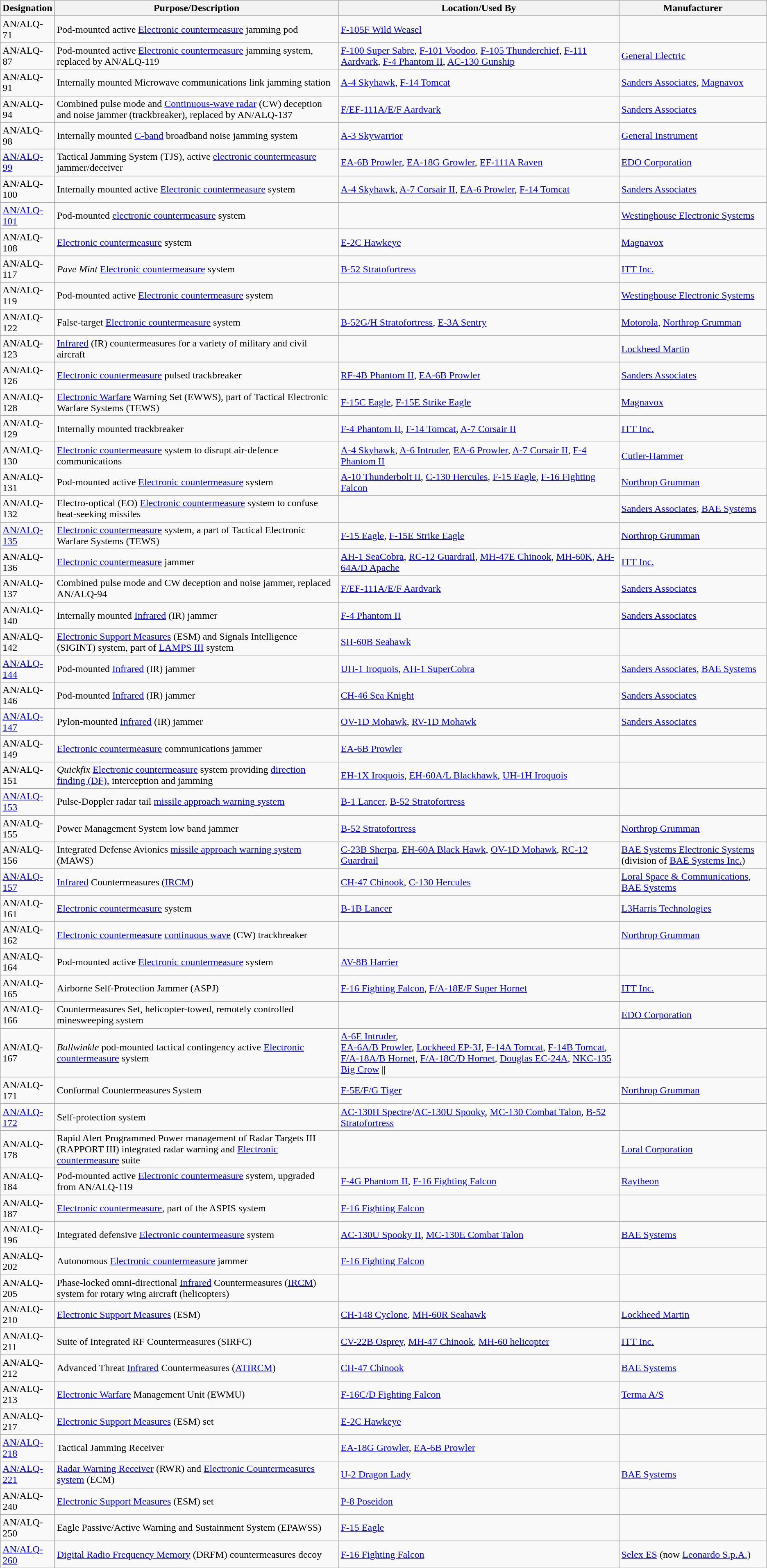<table class="wikitable sortable">
<tr>
<th scope="col">Designation</th>
<th scope="col" style="width: 500px;">Purpose/Description</th>
<th scope="col" style="width: 500px;">Location/Used By</th>
<th scope="col" style="width: 250px;">Manufacturer</th>
</tr>
<tr>
<td>AN/ALQ-71</td>
<td>Pod-mounted active <a href='#'>Electronic countermeasure</a> jamming pod</td>
<td><a href='#'>F-105F Wild Weasel</a></td>
<td></td>
</tr>
<tr>
<td>AN/ALQ-87</td>
<td>Pod-mounted active <a href='#'>Electronic countermeasure</a> jamming system, replaced by AN/ALQ-119</td>
<td><a href='#'>F-100 Super Sabre</a>, <a href='#'>F-101 Voodoo</a>, <a href='#'>F-105 Thunderchief</a>, <a href='#'>F-111 Aardvark</a>, <a href='#'>F-4 Phantom II</a>, <a href='#'>AC-130 Gunship</a></td>
<td><a href='#'>General Electric</a></td>
</tr>
<tr>
<td>AN/ALQ-91</td>
<td>Internally mounted Microwave communications link jamming station</td>
<td><a href='#'>A-4 Skyhawk</a>, <a href='#'>F-14 Tomcat</a></td>
<td><a href='#'>Sanders Associates</a>, <a href='#'>Magnavox</a></td>
</tr>
<tr>
<td>AN/ALQ-94</td>
<td>Combined pulse mode and <a href='#'>Continuous-wave radar</a> (CW) deception and noise jammer (trackbreaker), replaced by AN/ALQ-137</td>
<td><a href='#'>F/EF-111A/E/F Aardvark</a></td>
<td><a href='#'>Sanders Associates</a></td>
</tr>
<tr>
<td>AN/ALQ-98</td>
<td>Internally mounted <a href='#'>C-band</a> broadband noise jamming system</td>
<td><a href='#'>A-3 Skywarrior</a></td>
<td><a href='#'>General Instrument</a></td>
</tr>
<tr>
<td><a href='#'>AN/ALQ-99</a></td>
<td>Tactical Jamming System (TJS), active <a href='#'>electronic countermeasure</a> jammer/deceiver</td>
<td><a href='#'>EA-6B Prowler</a>, <a href='#'>EA-18G Growler</a>, <a href='#'>EF-111A Raven</a></td>
<td><a href='#'>EDO Corporation</a></td>
</tr>
<tr>
<td>AN/ALQ-100</td>
<td>Internally mounted active <a href='#'>Electronic countermeasure</a> system</td>
<td><a href='#'>A-4 Skyhawk</a>, <a href='#'>A-7 Corsair II</a>, <a href='#'>EA-6 Prowler</a>, <a href='#'>F-14 Tomcat</a></td>
<td><a href='#'>Sanders Associates</a></td>
</tr>
<tr>
<td><a href='#'>AN/ALQ-101</a></td>
<td>Pod-mounted <a href='#'>electronic countermeasure</a> system</td>
<td></td>
<td><a href='#'>Westinghouse Electronic Systems</a></td>
</tr>
<tr>
<td>AN/ALQ-108</td>
<td><a href='#'>Electronic countermeasure</a> system</td>
<td><a href='#'>E-2C Hawkeye</a></td>
<td><a href='#'>Magnavox</a></td>
</tr>
<tr>
<td>AN/ALQ-117</td>
<td><em>Pave Mint</em> <a href='#'>Electronic countermeasure</a> system</td>
<td><a href='#'>B-52 Stratofortress</a></td>
<td><a href='#'>ITT Inc.</a></td>
</tr>
<tr>
<td>AN/ALQ-119</td>
<td>Pod-mounted active <a href='#'>Electronic countermeasure</a> system</td>
<td></td>
<td><a href='#'>Westinghouse Electronic Systems</a></td>
</tr>
<tr>
<td>AN/ALQ-122</td>
<td>False-target <a href='#'>Electronic countermeasure</a> system</td>
<td><a href='#'>B-52G/H Stratofortress</a>, <a href='#'>E-3A Sentry</a></td>
<td><a href='#'>Motorola</a>, <a href='#'>Northrop Grumman</a></td>
</tr>
<tr>
<td>AN/ALQ-123</td>
<td><a href='#'>Infrared</a> (IR) countermeasures for a variety of military and civil aircraft</td>
<td></td>
<td><a href='#'>Lockheed Martin</a></td>
</tr>
<tr>
<td>AN/ALQ-126</td>
<td><a href='#'>Electronic countermeasure</a> pulsed trackbreaker</td>
<td><a href='#'>RF-4B Phantom II</a>, <a href='#'>EA-6B Prowler</a></td>
<td><a href='#'>Sanders Associates</a></td>
</tr>
<tr>
<td>AN/ALQ-128</td>
<td><a href='#'>Electronic Warfare</a> Warning Set (EWWS), part of Tactical Electronic Warfare Systems (TEWS)</td>
<td><a href='#'>F-15C Eagle</a>, <a href='#'>F-15E Strike Eagle</a></td>
<td><a href='#'>Magnavox</a></td>
</tr>
<tr>
<td>AN/ALQ-129</td>
<td>Internally mounted trackbreaker</td>
<td><a href='#'>F-4 Phantom II</a>, <a href='#'>F-14 Tomcat</a>, <a href='#'>A-7 Corsair II</a></td>
<td><a href='#'>ITT Inc.</a></td>
</tr>
<tr>
<td>AN/ALQ-130</td>
<td><a href='#'>Electronic countermeasure</a> system to disrupt air-defence communications</td>
<td><a href='#'>A-4 Skyhawk</a>, <a href='#'>A-6 Intruder</a>, <a href='#'>EA-6 Prowler</a>, <a href='#'>A-7 Corsair II</a>, <a href='#'>F-4 Phantom II</a></td>
<td><a href='#'>Cutler-Hammer</a></td>
</tr>
<tr>
<td>AN/ALQ-131</td>
<td>Pod-mounted active <a href='#'>Electronic countermeasure</a> system</td>
<td><a href='#'>A-10 Thunderbolt II</a>, <a href='#'>C-130 Hercules</a>, <a href='#'>F-15 Eagle</a>, <a href='#'>F-16 Fighting Falcon</a></td>
<td><a href='#'>Northrop Grumman</a></td>
</tr>
<tr>
<td>AN/ALQ-132</td>
<td>Electro-optical (EO) <a href='#'>Electronic countermeasure</a> system to confuse heat-seeking missiles</td>
<td></td>
<td><a href='#'>Sanders Associates</a>, <a href='#'>BAE Systems</a></td>
</tr>
<tr>
<td><a href='#'>AN/ALQ-135</a></td>
<td><a href='#'>Electronic countermeasure</a> system, a part of Tactical Electronic Warfare Systems (TEWS)</td>
<td><a href='#'>F-15 Eagle</a>, <a href='#'>F-15E Strike Eagle</a></td>
<td><a href='#'>Northrop Grumman</a></td>
</tr>
<tr>
<td>AN/ALQ-136</td>
<td><a href='#'>Electronic countermeasure</a> jammer</td>
<td><a href='#'>AH-1 SeaCobra</a>, <a href='#'>RC-12 Guardrail</a>, <a href='#'>MH-47E Chinook</a>, <a href='#'>MH-60K</a>, <a href='#'>AH-64A/D Apache</a></td>
<td><a href='#'>ITT Inc.</a></td>
</tr>
<tr>
<td>AN/ALQ-137</td>
<td>Combined pulse mode and CW deception and noise jammer, replaced AN/ALQ-94</td>
<td><a href='#'>F/EF-111A/E/F Aardvark</a></td>
<td><a href='#'>Sanders Associates</a></td>
</tr>
<tr>
<td>AN/ALQ-140</td>
<td>Internally mounted <a href='#'>Infrared</a> (IR) jammer</td>
<td><a href='#'>F-4 Phantom II</a></td>
<td><a href='#'>Sanders Associates</a></td>
</tr>
<tr>
<td>AN/ALQ-142</td>
<td><a href='#'>Electronic Support Measures</a> (ESM) and Signals Intelligence (SIGINT) system, part of <a href='#'>LAMPS III</a> system</td>
<td><a href='#'>SH-60B Seahawk</a></td>
<td></td>
</tr>
<tr>
<td><a href='#'>AN/ALQ-144</a></td>
<td>Pod-mounted <a href='#'>Infrared</a> (IR) jammer</td>
<td><a href='#'>UH-1 Iroquois</a>, <a href='#'>AH-1 SuperCobra</a></td>
<td><a href='#'>Sanders Associates</a>, <a href='#'>BAE Systems</a></td>
</tr>
<tr>
<td>AN/ALQ-146</td>
<td>Pod-mounted <a href='#'>Infrared</a> (IR) jammer</td>
<td><a href='#'>CH-46 Sea Knight</a></td>
<td><a href='#'>Sanders Associates</a></td>
</tr>
<tr>
<td><a href='#'>AN/ALQ-147</a></td>
<td>Pylon-mounted <a href='#'>Infrared</a> (IR) jammer</td>
<td><a href='#'>OV-1D Mohawk</a>, <a href='#'>RV-1D Mohawk</a></td>
<td><a href='#'>Sanders Associates</a></td>
</tr>
<tr>
<td>AN/ALQ-149</td>
<td><a href='#'>Electronic countermeasure</a> communications jammer</td>
<td><a href='#'>EA-6B Prowler</a></td>
<td></td>
</tr>
<tr>
<td>AN/ALQ-151</td>
<td><em>Quickfix</em> <a href='#'>Electronic countermeasure</a> system providing <a href='#'>direction finding (DF)</a>, interception and jamming</td>
<td><a href='#'>EH-1X Iroquois</a>, <a href='#'>EH-60A/L Blackhawk</a>, <a href='#'>UH-1H Iroquois</a></td>
<td></td>
</tr>
<tr>
<td><a href='#'>AN/ALQ-153</a></td>
<td>Pulse-Doppler radar tail <a href='#'>missile approach warning system</a></td>
<td><a href='#'>B-1 Lancer</a>, <a href='#'>B-52 Stratofortress</a></td>
<td></td>
</tr>
<tr>
<td>AN/ALQ-155</td>
<td>Power Management System low band jammer</td>
<td><a href='#'>B-52 Stratofortress</a></td>
<td><a href='#'>Northrop Grumman</a></td>
</tr>
<tr>
<td>AN/ALQ-156</td>
<td>Integrated Defense Avionics <a href='#'>missile approach warning system</a> (MAWS)</td>
<td><a href='#'>C-23B Sherpa</a>, <a href='#'>EH-60A Black Hawk</a>, <a href='#'>OV-1D Mohawk</a>, <a href='#'>RC-12 Guardrail</a></td>
<td><a href='#'>BAE Systems Electronic Systems</a> (division of <a href='#'>BAE Systems Inc.</a>)</td>
</tr>
<tr>
<td><a href='#'>AN/ALQ-157</a></td>
<td><a href='#'>Infrared</a> Countermeasures (<a href='#'>IRCM</a>)</td>
<td><a href='#'>CH-47 Chinook</a>, <a href='#'>C-130 Hercules</a></td>
<td><a href='#'>Loral Space & Communications</a>, <a href='#'>BAE Systems</a></td>
</tr>
<tr>
<td>AN/ALQ-161</td>
<td><a href='#'>Electronic countermeasure</a> system</td>
<td><a href='#'>B-1B Lancer</a></td>
<td><a href='#'>L3Harris Technologies</a></td>
</tr>
<tr>
<td>AN/ALQ-162</td>
<td><a href='#'>Electronic countermeasure</a> <a href='#'>continuous wave</a> (CW) trackbreaker</td>
<td></td>
<td><a href='#'>Northrop Grumman</a></td>
</tr>
<tr>
<td>AN/ALQ-164</td>
<td>Pod-mounted active <a href='#'>Electronic countermeasure</a> system</td>
<td><a href='#'>AV-8B Harrier</a></td>
<td></td>
</tr>
<tr>
<td>AN/ALQ-165</td>
<td>Airborne Self-Protection Jammer (ASPJ)</td>
<td><a href='#'>F-16 Fighting Falcon</a>, <a href='#'>F/A-18E/F Super Hornet</a></td>
<td><a href='#'>ITT Inc.</a></td>
</tr>
<tr>
<td>AN/ALQ-166</td>
<td>Countermeasures Set, helicopter-towed, remotely controlled minesweeping system</td>
<td></td>
<td><a href='#'>EDO Corporation</a></td>
</tr>
<tr>
<td>AN/ALQ-167</td>
<td><em>Bullwinkle</em> pod-mounted tactical contingency active <a href='#'>Electronic countermeasure</a> system</td>
<td><a href='#'>A-6E Intruder</a>,<br><a href='#'>EA-6A/B Prowler</a>, <a href='#'>Lockheed EP-3J</a>, <a href='#'>F-14A Tomcat</a>, <a href='#'>F-14B Tomcat</a>, <a href='#'>F/A-18A/B Hornet</a>, <a href='#'>F/A-18C/D Hornet</a>, <a href='#'>Douglas EC-24A</a>, <a href='#'>NKC-135 Big Crow</a> ||</td>
</tr>
<tr>
<td>AN/ALQ-171</td>
<td>Conformal Countermeasures System</td>
<td><a href='#'>F-5E/F/G Tiger</a></td>
<td><a href='#'>Northrop Grumman</a></td>
</tr>
<tr>
<td><a href='#'>AN/ALQ-172</a></td>
<td>Self-protection system</td>
<td><a href='#'>AC-130H Spectre</a>/<a href='#'>AC-130U Spooky</a>, <a href='#'>MC-130 Combat Talon</a>, <a href='#'>B-52 Stratofortress</a></td>
<td></td>
</tr>
<tr>
<td>AN/ALQ-178</td>
<td>Rapid Alert Programmed Power management of Radar Targets III (RAPPORT III) integrated radar warning and <a href='#'>Electronic countermeasure</a> suite</td>
<td></td>
<td><a href='#'>Loral Corporation</a></td>
</tr>
<tr>
<td>AN/ALQ-184</td>
<td>Pod-mounted active <a href='#'>Electronic countermeasure</a> system, upgraded from AN/ALQ-119</td>
<td><a href='#'>F-4G Phantom II</a>, <a href='#'>F-16 Fighting Falcon</a></td>
<td><a href='#'>Raytheon</a></td>
</tr>
<tr>
<td>AN/ALQ-187</td>
<td><a href='#'>Electronic countermeasure</a>, part of the ASPIS system</td>
<td><a href='#'>F-16 Fighting Falcon</a></td>
<td></td>
</tr>
<tr>
<td>AN/ALQ-196</td>
<td>Integrated defensive <a href='#'>Electronic countermeasure</a> system</td>
<td><a href='#'>AC-130U Spooky II</a>, <a href='#'>MC-130E Combat Talon</a></td>
<td><a href='#'>BAE Systems</a></td>
</tr>
<tr>
<td>AN/ALQ-202</td>
<td>Autonomous <a href='#'>Electronic countermeasure</a> jammer</td>
<td><a href='#'>F-16 Fighting Falcon</a></td>
<td></td>
</tr>
<tr>
<td>AN/ALQ-205</td>
<td>Phase-locked omni-directional <a href='#'>Infrared</a> Countermeasures (<a href='#'>IRCM</a>) system for rotary wing aircraft (helicopters)</td>
<td></td>
<td></td>
</tr>
<tr>
<td>AN/ALQ-210</td>
<td><a href='#'>Electronic Support Measures</a> (ESM)</td>
<td><a href='#'>CH-148 Cyclone</a>, <a href='#'>MH-60R Seahawk</a></td>
<td><a href='#'>Lockheed Martin</a></td>
</tr>
<tr>
<td>AN/ALQ-211</td>
<td>Suite of Integrated RF Countermeasures (SIRFC)</td>
<td><a href='#'>CV-22B Osprey</a>, <a href='#'>MH-47 Chinook</a>, <a href='#'>MH-60 helicopter</a></td>
<td><a href='#'>ITT Inc.</a></td>
</tr>
<tr>
<td>AN/ALQ-212</td>
<td>Advanced Threat <a href='#'>Infrared</a> Countermeasures (<a href='#'>ATIRCM</a>)</td>
<td><a href='#'>CH-47 Chinook</a></td>
<td><a href='#'>BAE Systems</a></td>
</tr>
<tr>
<td>AN/ALQ-213</td>
<td><a href='#'>Electronic Warfare</a> Management Unit (EWMU)</td>
<td><a href='#'>F-16C/D Fighting Falcon</a></td>
<td><a href='#'>Terma A/S</a></td>
</tr>
<tr>
<td>AN/ALQ-217</td>
<td><a href='#'>Electronic Support Measures</a> (ESM) set</td>
<td><a href='#'>E-2C Hawkeye</a></td>
<td></td>
</tr>
<tr>
<td><a href='#'>AN/ALQ-218</a></td>
<td>Tactical Jamming Receiver</td>
<td><a href='#'>EA-18G Growler</a>, <a href='#'>EA-6B Prowler</a></td>
<td></td>
</tr>
<tr>
<td><a href='#'>AN/ALQ-221</a></td>
<td><a href='#'>Radar Warning Receiver</a> (RWR) and <a href='#'>Electronic Countermeasures system</a> (ECM)</td>
<td><a href='#'>U-2 Dragon Lady</a></td>
<td><a href='#'>BAE Systems</a></td>
</tr>
<tr>
<td>AN/ALQ-240</td>
<td><a href='#'>Electronic Support Measures</a> (ESM) set</td>
<td><a href='#'>P-8 Poseidon</a></td>
<td></td>
</tr>
<tr>
<td>AN/ALQ-250</td>
<td>Eagle Passive/Active Warning and Sustainment System (EPAWSS)</td>
<td><a href='#'>F-15 Eagle</a></td>
<td></td>
</tr>
<tr>
<td><a href='#'>AN/ALQ-260</a></td>
<td><a href='#'>Digital Radio Frequency Memory</a> (DRFM) countermeasures decoy</td>
<td><a href='#'>F-16 Fighting Falcon</a></td>
<td><a href='#'>Selex ES</a> (now <a href='#'>Leonardo S.p.A.</a>)</td>
</tr>
</table>
